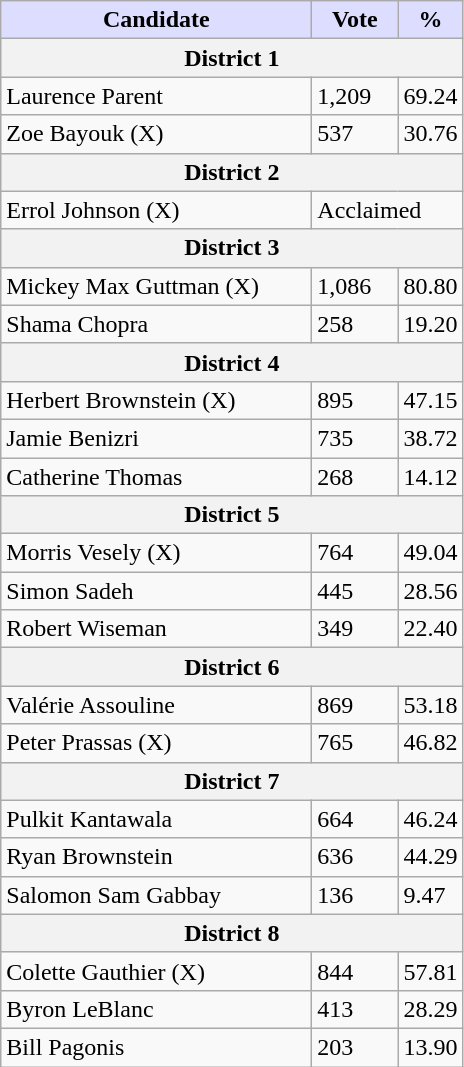<table class="wikitable">
<tr>
<th style="background:#ddf; width:200px;">Candidate</th>
<th style="background:#ddf; width:50px;">Vote</th>
<th style="background:#ddf; width:30px;">%</th>
</tr>
<tr>
<th colspan="3">District 1</th>
</tr>
<tr>
<td>Laurence Parent</td>
<td>1,209</td>
<td>69.24</td>
</tr>
<tr>
<td>Zoe Bayouk (X)</td>
<td>537</td>
<td>30.76</td>
</tr>
<tr>
<th colspan="3">District 2</th>
</tr>
<tr>
<td>Errol Johnson (X)</td>
<td colspan="2">Acclaimed</td>
</tr>
<tr>
<th colspan="3">District 3</th>
</tr>
<tr>
<td>Mickey Max Guttman (X)</td>
<td>1,086</td>
<td>80.80</td>
</tr>
<tr>
<td>Shama Chopra</td>
<td>258</td>
<td>19.20</td>
</tr>
<tr>
<th colspan="3">District 4</th>
</tr>
<tr>
<td>Herbert Brownstein (X)</td>
<td>895</td>
<td>47.15</td>
</tr>
<tr>
<td>Jamie Benizri</td>
<td>735</td>
<td>38.72</td>
</tr>
<tr>
<td>Catherine Thomas</td>
<td>268</td>
<td>14.12</td>
</tr>
<tr>
<th colspan="3">District 5</th>
</tr>
<tr>
<td>Morris Vesely (X)</td>
<td>764</td>
<td>49.04</td>
</tr>
<tr>
<td>Simon Sadeh</td>
<td>445</td>
<td>28.56</td>
</tr>
<tr>
<td>Robert Wiseman</td>
<td>349</td>
<td>22.40</td>
</tr>
<tr>
<th colspan="3">District 6</th>
</tr>
<tr>
<td>Valérie Assouline</td>
<td>869</td>
<td>53.18</td>
</tr>
<tr>
<td>Peter Prassas (X)</td>
<td>765</td>
<td>46.82</td>
</tr>
<tr>
<th colspan="3">District 7</th>
</tr>
<tr>
<td>Pulkit Kantawala</td>
<td>664</td>
<td>46.24</td>
</tr>
<tr>
<td>Ryan Brownstein</td>
<td>636</td>
<td>44.29</td>
</tr>
<tr>
<td>Salomon Sam Gabbay</td>
<td>136</td>
<td>9.47</td>
</tr>
<tr>
<th colspan="3">District 8</th>
</tr>
<tr>
<td>Colette Gauthier  (X)</td>
<td>844</td>
<td>57.81</td>
</tr>
<tr>
<td>Byron LeBlanc</td>
<td>413</td>
<td>28.29</td>
</tr>
<tr>
<td>Bill Pagonis</td>
<td>203</td>
<td>13.90</td>
</tr>
</table>
